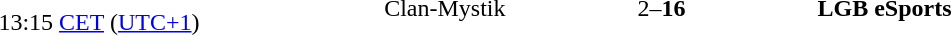<table>
<tr>
<td style="text-align:right" width="150px"><br>13:15 <a href='#'>CET</a> (<a href='#'>UTC+1</a>)</td>
<td style="text-align:right" width="200px">Clan-Mystik</td>
<td style="text-align:center" width="200px">2–<strong>16</strong><br></td>
<td style="text-align:left"><strong>LGB eSports</strong></td>
</tr>
</table>
